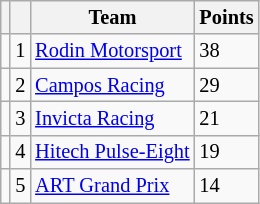<table class="wikitable" style="font-size: 85%;">
<tr>
<th></th>
<th></th>
<th>Team</th>
<th>Points</th>
</tr>
<tr>
<td align="left"></td>
<td align="center">1</td>
<td> <a href='#'>Rodin Motorsport</a></td>
<td>38</td>
</tr>
<tr>
<td align="left"></td>
<td align="center">2</td>
<td> <a href='#'>Campos Racing</a></td>
<td>29</td>
</tr>
<tr>
<td align="left"></td>
<td align="center">3</td>
<td> <a href='#'>Invicta Racing</a></td>
<td>21</td>
</tr>
<tr>
<td align="left"></td>
<td align="center">4</td>
<td> <a href='#'>Hitech Pulse-Eight</a></td>
<td>19</td>
</tr>
<tr>
<td align="left"></td>
<td align="center">5</td>
<td> <a href='#'>ART Grand Prix</a></td>
<td>14</td>
</tr>
</table>
